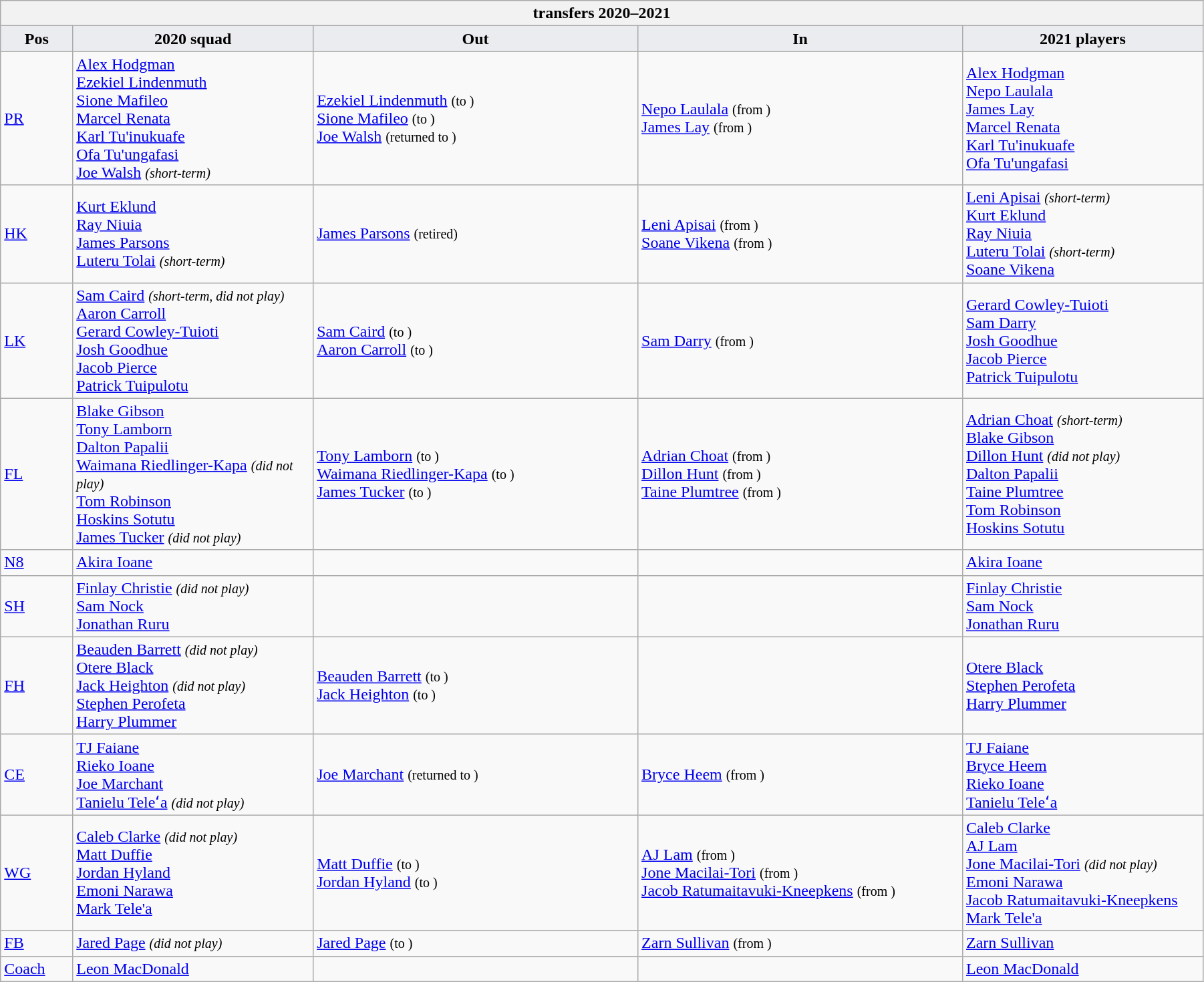<table class="wikitable" style="text-align: left; width:95%">
<tr>
<th colspan="100%"> transfers 2020–2021</th>
</tr>
<tr>
<th style="background:#ebecf0; width:6%;">Pos</th>
<th style="background:#ebecf0; width:20%;">2020 squad</th>
<th style="background:#ebecf0; width:27%;">Out</th>
<th style="background:#ebecf0; width:27%;">In</th>
<th style="background:#ebecf0; width:20%;">2021 players</th>
</tr>
<tr>
<td><a href='#'>PR</a></td>
<td> <a href='#'>Alex Hodgman</a> <br> <a href='#'>Ezekiel Lindenmuth</a> <br> <a href='#'>Sione Mafileo</a> <br> <a href='#'>Marcel Renata</a> <br> <a href='#'>Karl Tu'inukuafe</a> <br> <a href='#'>Ofa Tu'ungafasi</a> <br> <a href='#'>Joe Walsh</a> <small><em>(short-term)</em></small></td>
<td>  <a href='#'>Ezekiel Lindenmuth</a> <small>(to )</small> <br>  <a href='#'>Sione Mafileo</a> <small>(to )</small> <br>  <a href='#'>Joe Walsh</a> <small>(returned to )</small></td>
<td>  <a href='#'>Nepo Laulala</a> <small>(from )</small> <br>  <a href='#'>James Lay</a> <small>(from )</small></td>
<td> <a href='#'>Alex Hodgman</a>  <br> <a href='#'>Nepo Laulala</a> <br> <a href='#'>James Lay</a> <br> <a href='#'>Marcel Renata</a> <br> <a href='#'>Karl Tu'inukuafe</a> <br> <a href='#'>Ofa Tu'ungafasi</a></td>
</tr>
<tr>
<td><a href='#'>HK</a></td>
<td> <a href='#'>Kurt Eklund</a> <br> <a href='#'>Ray Niuia</a> <br> <a href='#'>James Parsons</a> <br> <a href='#'>Luteru Tolai</a> <small><em>(short-term)</em></small></td>
<td>  <a href='#'>James Parsons</a> <small>(retired)</small></td>
<td>  <a href='#'>Leni Apisai</a> <small>(from )</small> <br>  <a href='#'>Soane Vikena</a> <small>(from )</small></td>
<td> <a href='#'>Leni Apisai</a> <small><em>(short-term)</em></small> <br> <a href='#'>Kurt Eklund</a> <br> <a href='#'>Ray Niuia</a> <br> <a href='#'>Luteru Tolai</a> <small><em>(short-term)</em></small> <br> <a href='#'>Soane Vikena</a></td>
</tr>
<tr>
<td><a href='#'>LK</a></td>
<td> <a href='#'>Sam Caird</a> <small><em>(short-term, did not play)</em></small> <br> <a href='#'>Aaron Carroll</a> <br> <a href='#'>Gerard Cowley-Tuioti</a> <br> <a href='#'>Josh Goodhue</a> <br> <a href='#'>Jacob Pierce</a> <br> <a href='#'>Patrick Tuipulotu</a></td>
<td>  <a href='#'>Sam Caird</a> <small>(to )</small> <br>  <a href='#'>Aaron Carroll</a> <small>(to )</small></td>
<td>  <a href='#'>Sam Darry</a> <small>(from )</small></td>
<td> <a href='#'>Gerard Cowley-Tuioti</a> <br> <a href='#'>Sam Darry</a> <br> <a href='#'>Josh Goodhue</a> <br> <a href='#'>Jacob Pierce</a> <br> <a href='#'>Patrick Tuipulotu</a></td>
</tr>
<tr>
<td><a href='#'>FL</a></td>
<td> <a href='#'>Blake Gibson</a> <br> <a href='#'>Tony Lamborn</a> <br> <a href='#'>Dalton Papalii</a> <br> <a href='#'>Waimana Riedlinger-Kapa</a> <small><em>(did not play)</em></small> <br> <a href='#'>Tom Robinson</a> <br> <a href='#'>Hoskins Sotutu</a> <br> <a href='#'>James Tucker</a> <small><em>(did not play)</em></small></td>
<td>  <a href='#'>Tony Lamborn</a> <small>(to )</small> <br>  <a href='#'>Waimana Riedlinger-Kapa</a> <small>(to )</small> <br>  <a href='#'>James Tucker</a> <small>(to )</small></td>
<td>  <a href='#'>Adrian Choat</a> <small>(from )</small> <br>  <a href='#'>Dillon Hunt</a> <small>(from )</small> <br>  <a href='#'>Taine Plumtree</a> <small>(from )</small></td>
<td> <a href='#'>Adrian Choat</a> <small><em>(short-term)</em></small> <br> <a href='#'>Blake Gibson</a> <br> <a href='#'>Dillon Hunt</a> <small><em>(did not play)</em></small> <br> <a href='#'>Dalton Papalii</a> <br> <a href='#'>Taine Plumtree</a> <br> <a href='#'>Tom Robinson</a> <br> <a href='#'>Hoskins Sotutu</a></td>
</tr>
<tr>
<td><a href='#'>N8</a></td>
<td> <a href='#'>Akira Ioane</a></td>
<td></td>
<td></td>
<td> <a href='#'>Akira Ioane</a></td>
</tr>
<tr>
<td><a href='#'>SH</a></td>
<td> <a href='#'>Finlay Christie</a> <small><em>(did not play)</em></small> <br> <a href='#'>Sam Nock</a> <br> <a href='#'>Jonathan Ruru</a></td>
<td></td>
<td></td>
<td> <a href='#'>Finlay Christie</a> <br> <a href='#'>Sam Nock</a> <br> <a href='#'>Jonathan Ruru</a></td>
</tr>
<tr>
<td><a href='#'>FH</a></td>
<td> <a href='#'>Beauden Barrett</a> <small><em>(did not play)</em></small> <br> <a href='#'>Otere Black</a> <br> <a href='#'>Jack Heighton</a> <small><em>(did not play)</em></small> <br> <a href='#'>Stephen Perofeta</a> <br> <a href='#'>Harry Plummer</a></td>
<td>  <a href='#'>Beauden Barrett</a> <small>(to )</small> <br>  <a href='#'>Jack Heighton</a> <small>(to )</small></td>
<td></td>
<td> <a href='#'>Otere Black</a> <br> <a href='#'>Stephen Perofeta</a> <br> <a href='#'>Harry Plummer</a></td>
</tr>
<tr>
<td><a href='#'>CE</a></td>
<td> <a href='#'>TJ Faiane</a> <br> <a href='#'>Rieko Ioane</a> <br> <a href='#'>Joe Marchant</a> <br> <a href='#'>Tanielu Teleʻa</a> <small><em>(did not play)</em></small></td>
<td>  <a href='#'>Joe Marchant</a> <small>(returned to )</small></td>
<td>  <a href='#'>Bryce Heem</a> <small>(from )</small></td>
<td> <a href='#'>TJ Faiane</a> <br> <a href='#'>Bryce Heem</a> <br> <a href='#'>Rieko Ioane</a> <br> <a href='#'>Tanielu Teleʻa</a></td>
</tr>
<tr>
<td><a href='#'>WG</a></td>
<td> <a href='#'>Caleb Clarke</a> <small><em>(did not play)</em></small> <br> <a href='#'>Matt Duffie</a> <br> <a href='#'>Jordan Hyland</a> <br> <a href='#'>Emoni Narawa</a> <br> <a href='#'>Mark Tele'a</a></td>
<td>  <a href='#'>Matt Duffie</a> <small>(to )</small> <br>  <a href='#'>Jordan Hyland</a> <small>(to )</small></td>
<td>  <a href='#'>AJ Lam</a> <small>(from )</small> <br>  <a href='#'>Jone Macilai-Tori</a> <small>(from )</small> <br>  <a href='#'>Jacob Ratumaitavuki-Kneepkens</a> <small>(from )</small></td>
<td> <a href='#'>Caleb Clarke</a> <br> <a href='#'>AJ Lam</a> <br> <a href='#'>Jone Macilai-Tori</a> <small><em>(did not play)</em></small> <br> <a href='#'>Emoni Narawa</a> <br> <a href='#'>Jacob Ratumaitavuki-Kneepkens</a> <br> <a href='#'>Mark Tele'a</a></td>
</tr>
<tr>
<td><a href='#'>FB</a></td>
<td> <a href='#'>Jared Page</a> <small><em>(did not play)</em></small></td>
<td>  <a href='#'>Jared Page</a> <small>(to )</small></td>
<td>  <a href='#'>Zarn Sullivan</a> <small>(from )</small></td>
<td> <a href='#'>Zarn Sullivan</a></td>
</tr>
<tr>
<td><a href='#'>Coach</a></td>
<td> <a href='#'>Leon MacDonald</a></td>
<td></td>
<td></td>
<td> <a href='#'>Leon MacDonald</a></td>
</tr>
</table>
